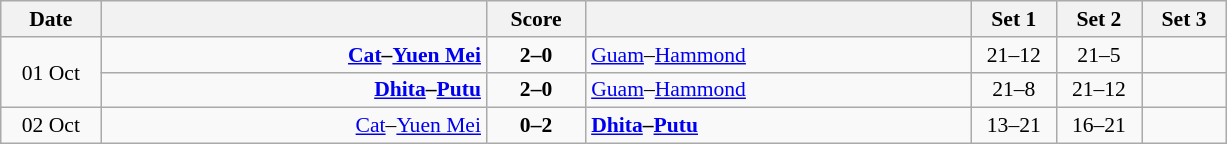<table class="wikitable" style="text-align: center; font-size:90% ">
<tr>
<th width="60">Date</th>
<th align="right" width="250"></th>
<th width="60">Score</th>
<th align="left" width="250"></th>
<th width="50">Set 1</th>
<th width="50">Set 2</th>
<th width="50">Set 3</th>
</tr>
<tr>
<td rowspan=2>01 Oct</td>
<td align=right><strong><a href='#'>Cat</a>–<a href='#'>Yuen Mei</a> </strong></td>
<td align=center><strong>2–0</strong></td>
<td align=left> <a href='#'>Guam</a>–<a href='#'>Hammond</a></td>
<td>21–12</td>
<td>21–5</td>
<td></td>
</tr>
<tr>
<td align=right><strong><a href='#'>Dhita</a>–<a href='#'>Putu</a> </strong></td>
<td align=center><strong>2–0</strong></td>
<td align=left> <a href='#'>Guam</a>–<a href='#'>Hammond</a></td>
<td>21–8</td>
<td>21–12</td>
<td></td>
</tr>
<tr>
<td>02 Oct</td>
<td align=right><a href='#'>Cat</a>–<a href='#'>Yuen Mei</a> </td>
<td align=center><strong>0–2</strong></td>
<td align=left><strong> <a href='#'>Dhita</a>–<a href='#'>Putu</a></strong></td>
<td>13–21</td>
<td>16–21</td>
<td></td>
</tr>
</table>
